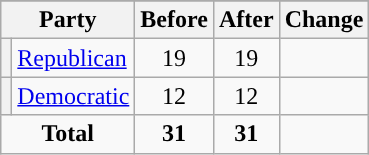<table class="wikitable" style="text-align:center;">
<tr>
</tr>
<tr>
<th colspan=2>Party</th>
<th>Before</th>
<th>After</th>
<th>Change</th>
</tr>
<tr>
<th style="background-color:"></th>
<td style="text-align:left;"><a href='#'>Republican</a></td>
<td>19</td>
<td>19</td>
<td></td>
</tr>
<tr>
<th style="background-color:"></th>
<td style="text-align:left;"><a href='#'>Democratic</a></td>
<td>12</td>
<td>12</td>
<td></td>
</tr>
<tr>
<td colspan=2><strong>Total</strong></td>
<td><strong>31</strong></td>
<td><strong>31</strong></td>
<td></td>
</tr>
</table>
